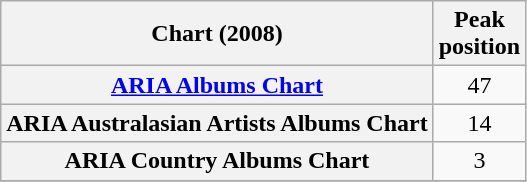<table class="wikitable plainrowheaders sortable" style="text-align:center">
<tr>
<th>Chart (2008)</th>
<th>Peak<br>position</th>
</tr>
<tr>
<th scope="row"><a href='#'>ARIA Albums Chart</a></th>
<td>47</td>
</tr>
<tr>
<th scope="row">ARIA Australasian Artists Albums Chart </th>
<td>14</td>
</tr>
<tr>
<th scope="row">ARIA Country Albums Chart </th>
<td>3</td>
</tr>
<tr>
</tr>
</table>
